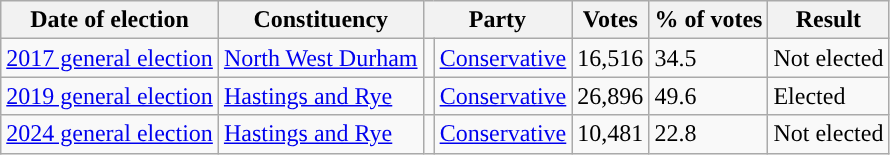<table class="wikitable">
<tr>
<th>Date of election</th>
<th>Constituency</th>
<th colspan="2">Party</th>
<th>Votes</th>
<th>% of votes</th>
<th>Result</th>
</tr>
<tr>
<td><a href='#'>2017 general election</a></td>
<td><a href='#'>North West Durham</a></td>
<td style="background-color: "></td>
<td><a href='#'>Conservative</a></td>
<td>16,516</td>
<td>34.5</td>
<td>Not elected</td>
</tr>
<tr>
<td><a href='#'>2019 general election</a></td>
<td><a href='#'>Hastings and Rye</a></td>
<td style="background-color: "></td>
<td><a href='#'>Conservative</a></td>
<td>26,896</td>
<td>49.6</td>
<td>Elected</td>
</tr>
<tr>
<td><a href='#'>2024 general election</a></td>
<td><a href='#'>Hastings and Rye</a></td>
<td style="background-color: "></td>
<td><a href='#'>Conservative</a></td>
<td>10,481</td>
<td>22.8</td>
<td>Not elected</td>
</tr>
</table>
